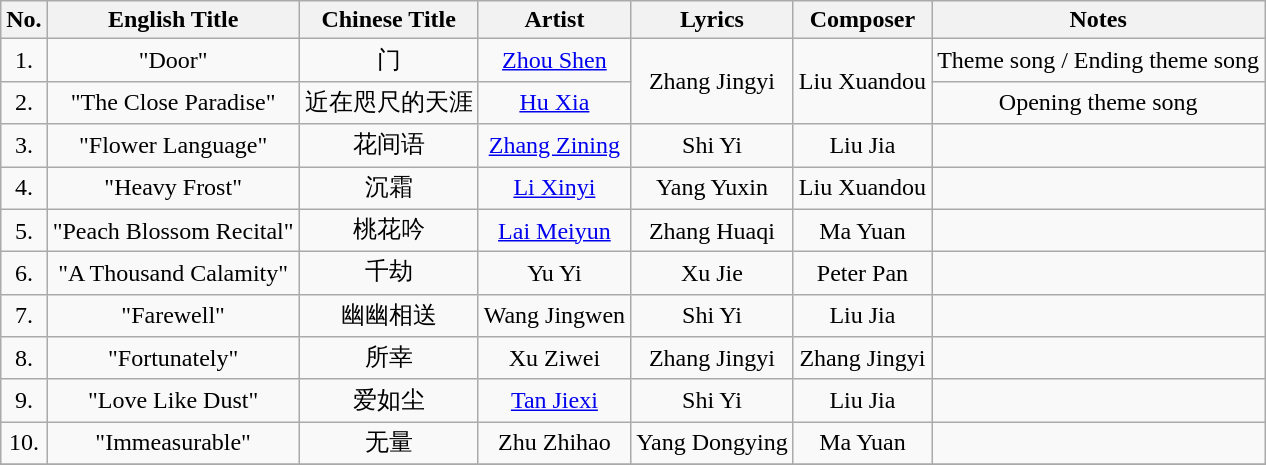<table class="wikitable" style="text-align:center">
<tr>
<th>No.</th>
<th>English Title</th>
<th>Chinese Title</th>
<th>Artist</th>
<th>Lyrics</th>
<th>Composer</th>
<th>Notes</th>
</tr>
<tr>
<td>1.</td>
<td>"Door"</td>
<td>门</td>
<td><a href='#'>Zhou Shen</a></td>
<td rowspan="2">Zhang Jingyi</td>
<td rowspan="2">Liu Xuandou</td>
<td>Theme song / Ending theme song</td>
</tr>
<tr>
<td>2.</td>
<td>"The Close Paradise"</td>
<td>近在咫尺的天涯</td>
<td><a href='#'>Hu Xia</a></td>
<td>Opening theme song</td>
</tr>
<tr>
<td>3.</td>
<td>"Flower Language"</td>
<td>花间语</td>
<td><a href='#'>Zhang Zining</a></td>
<td>Shi Yi</td>
<td>Liu Jia</td>
<td></td>
</tr>
<tr>
<td>4.</td>
<td>"Heavy Frost"</td>
<td>沉霜</td>
<td><a href='#'>Li Xinyi</a></td>
<td>Yang Yuxin</td>
<td>Liu Xuandou</td>
<td></td>
</tr>
<tr>
<td>5.</td>
<td>"Peach Blossom Recital"</td>
<td>桃花吟</td>
<td><a href='#'>Lai Meiyun</a></td>
<td>Zhang Huaqi</td>
<td>Ma Yuan</td>
<td></td>
</tr>
<tr>
<td>6.</td>
<td>"A Thousand Calamity"</td>
<td>千劫</td>
<td>Yu Yi</td>
<td>Xu Jie</td>
<td>Peter Pan</td>
<td></td>
</tr>
<tr>
<td>7.</td>
<td>"Farewell"</td>
<td>幽幽相送</td>
<td>Wang Jingwen</td>
<td>Shi Yi</td>
<td>Liu Jia</td>
<td></td>
</tr>
<tr>
<td>8.</td>
<td>"Fortunately"</td>
<td>所幸</td>
<td>Xu Ziwei</td>
<td>Zhang Jingyi</td>
<td>Zhang Jingyi</td>
<td></td>
</tr>
<tr>
<td>9.</td>
<td>"Love Like Dust"</td>
<td>爱如尘</td>
<td><a href='#'>Tan Jiexi</a></td>
<td>Shi Yi</td>
<td>Liu Jia</td>
<td></td>
</tr>
<tr>
<td>10.</td>
<td>"Immeasurable"</td>
<td>无量</td>
<td>Zhu Zhihao</td>
<td>Yang Dongying</td>
<td>Ma Yuan</td>
<td></td>
</tr>
<tr>
</tr>
</table>
